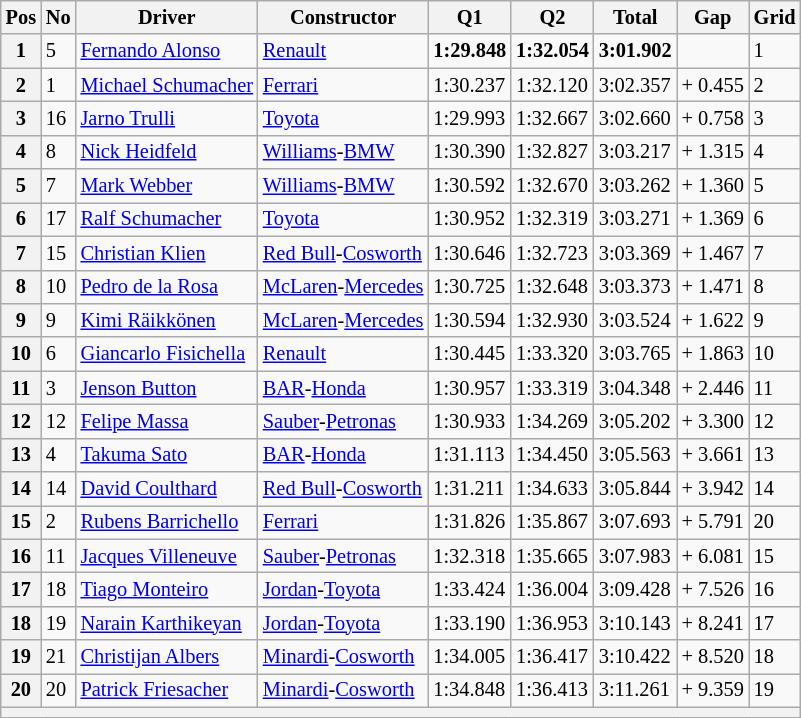<table class="wikitable sortable" style="font-size: 85%;">
<tr>
<th>Pos</th>
<th>No</th>
<th>Driver</th>
<th>Constructor</th>
<th>Q1</th>
<th>Q2</th>
<th>Total</th>
<th>Gap</th>
<th>Grid</th>
</tr>
<tr>
<th>1</th>
<td>5</td>
<td> <a href='#'>Fernando Alonso</a></td>
<td><a href='#'>Renault</a></td>
<td><strong>1:29.848</strong></td>
<td><strong>1:32.054</strong></td>
<td><strong>3:01.902</strong></td>
<td></td>
<td>1</td>
</tr>
<tr>
<th>2</th>
<td>1</td>
<td> <a href='#'>Michael Schumacher</a></td>
<td><a href='#'>Ferrari</a></td>
<td>1:30.237</td>
<td>1:32.120</td>
<td>3:02.357</td>
<td>+ 0.455</td>
<td>2</td>
</tr>
<tr>
<th>3</th>
<td>16</td>
<td> <a href='#'>Jarno Trulli</a></td>
<td><a href='#'>Toyota</a></td>
<td>1:29.993</td>
<td>1:32.667</td>
<td>3:02.660</td>
<td>+ 0.758</td>
<td>3</td>
</tr>
<tr>
<th>4</th>
<td>8</td>
<td> <a href='#'>Nick Heidfeld</a></td>
<td><a href='#'>Williams</a>-<a href='#'>BMW</a></td>
<td>1:30.390</td>
<td>1:32.827</td>
<td>3:03.217</td>
<td>+ 1.315</td>
<td>4</td>
</tr>
<tr>
<th>5</th>
<td>7</td>
<td> <a href='#'>Mark Webber</a></td>
<td><a href='#'>Williams</a>-<a href='#'>BMW</a></td>
<td>1:30.592</td>
<td>1:32.670</td>
<td>3:03.262</td>
<td>+ 1.360</td>
<td>5</td>
</tr>
<tr>
<th>6</th>
<td>17</td>
<td> <a href='#'>Ralf Schumacher</a></td>
<td><a href='#'>Toyota</a></td>
<td>1:30.952</td>
<td>1:32.319</td>
<td>3:03.271</td>
<td>+ 1.369</td>
<td>6</td>
</tr>
<tr>
<th>7</th>
<td>15</td>
<td> <a href='#'>Christian Klien</a></td>
<td><a href='#'>Red Bull</a>-<a href='#'>Cosworth</a></td>
<td>1:30.646</td>
<td>1:32.723</td>
<td>3:03.369</td>
<td>+ 1.467</td>
<td>7</td>
</tr>
<tr>
<th>8</th>
<td>10</td>
<td> <a href='#'>Pedro de la Rosa</a></td>
<td><a href='#'>McLaren</a>-<a href='#'>Mercedes</a></td>
<td>1:30.725</td>
<td>1:32.648</td>
<td>3:03.373</td>
<td>+ 1.471</td>
<td>8</td>
</tr>
<tr>
<th>9</th>
<td>9</td>
<td> <a href='#'>Kimi Räikkönen</a></td>
<td><a href='#'>McLaren</a>-<a href='#'>Mercedes</a></td>
<td>1:30.594</td>
<td>1:32.930</td>
<td>3:03.524</td>
<td>+ 1.622</td>
<td>9</td>
</tr>
<tr>
<th>10</th>
<td>6</td>
<td> <a href='#'>Giancarlo Fisichella</a></td>
<td><a href='#'>Renault</a></td>
<td>1:30.445</td>
<td>1:33.320</td>
<td>3:03.765</td>
<td>+ 1.863</td>
<td>10</td>
</tr>
<tr>
<th>11</th>
<td>3</td>
<td> <a href='#'>Jenson Button</a></td>
<td><a href='#'>BAR</a>-<a href='#'>Honda</a></td>
<td>1:30.957</td>
<td>1:33.319</td>
<td>3:04.348</td>
<td>+ 2.446</td>
<td>11</td>
</tr>
<tr>
<th>12</th>
<td>12</td>
<td> <a href='#'>Felipe Massa</a></td>
<td><a href='#'>Sauber</a>-<a href='#'>Petronas</a></td>
<td>1:30.933</td>
<td>1:34.269</td>
<td>3:05.202</td>
<td>+ 3.300</td>
<td>12</td>
</tr>
<tr>
<th>13</th>
<td>4</td>
<td> <a href='#'>Takuma Sato</a></td>
<td><a href='#'>BAR</a>-<a href='#'>Honda</a></td>
<td>1:31.113</td>
<td>1:34.450</td>
<td>3:05.563</td>
<td>+ 3.661</td>
<td>13</td>
</tr>
<tr>
<th>14</th>
<td>14</td>
<td> <a href='#'>David Coulthard</a></td>
<td><a href='#'>Red Bull</a>-<a href='#'>Cosworth</a></td>
<td>1:31.211</td>
<td>1:34.633</td>
<td>3:05.844</td>
<td>+ 3.942</td>
<td>14</td>
</tr>
<tr>
<th>15</th>
<td>2</td>
<td> <a href='#'>Rubens Barrichello</a></td>
<td><a href='#'>Ferrari</a></td>
<td>1:31.826</td>
<td>1:35.867</td>
<td>3:07.693</td>
<td>+ 5.791</td>
<td>20</td>
</tr>
<tr>
<th>16</th>
<td>11</td>
<td> <a href='#'>Jacques Villeneuve</a></td>
<td><a href='#'>Sauber</a>-<a href='#'>Petronas</a></td>
<td>1:32.318</td>
<td>1:35.665</td>
<td>3:07.983</td>
<td>+ 6.081</td>
<td>15</td>
</tr>
<tr>
<th>17</th>
<td>18</td>
<td> <a href='#'>Tiago Monteiro</a></td>
<td><a href='#'>Jordan</a>-<a href='#'>Toyota</a></td>
<td>1:33.424</td>
<td>1:36.004</td>
<td>3:09.428</td>
<td>+ 7.526</td>
<td>16</td>
</tr>
<tr>
<th>18</th>
<td>19</td>
<td> <a href='#'>Narain Karthikeyan</a></td>
<td><a href='#'>Jordan</a>-<a href='#'>Toyota</a></td>
<td>1:33.190</td>
<td>1:36.953</td>
<td>3:10.143</td>
<td>+ 8.241</td>
<td>17</td>
</tr>
<tr>
<th>19</th>
<td>21</td>
<td> <a href='#'>Christijan Albers</a></td>
<td><a href='#'>Minardi</a>-<a href='#'>Cosworth</a></td>
<td>1:34.005</td>
<td>1:36.417</td>
<td>3:10.422</td>
<td>+ 8.520</td>
<td>18</td>
</tr>
<tr>
<th>20</th>
<td>20</td>
<td> <a href='#'>Patrick Friesacher</a></td>
<td><a href='#'>Minardi</a>-<a href='#'>Cosworth</a></td>
<td>1:34.848</td>
<td>1:36.413</td>
<td>3:11.261</td>
<td>+ 9.359</td>
<td>19</td>
</tr>
<tr>
<th colspan="9"></th>
</tr>
</table>
